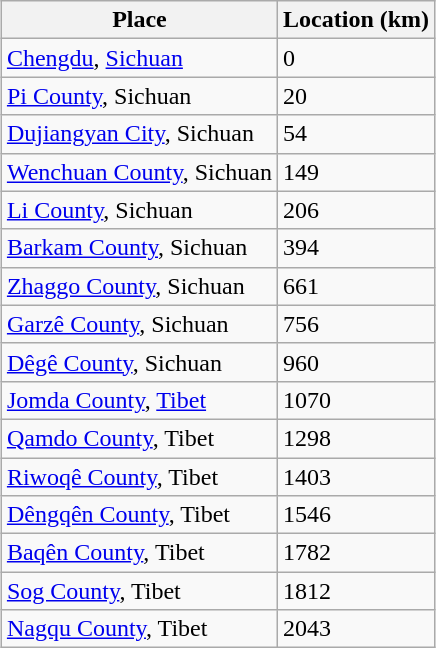<table class="wikitable" style="margin-left:auto;margin-right:auto">
<tr>
<th>Place</th>
<th>Location (km)</th>
</tr>
<tr>
<td><a href='#'>Chengdu</a>, <a href='#'>Sichuan</a></td>
<td>0</td>
</tr>
<tr>
<td><a href='#'>Pi County</a>, Sichuan</td>
<td>20</td>
</tr>
<tr>
<td><a href='#'>Dujiangyan City</a>, Sichuan</td>
<td>54</td>
</tr>
<tr>
<td><a href='#'>Wenchuan County</a>, Sichuan</td>
<td>149</td>
</tr>
<tr>
<td><a href='#'>Li County</a>, Sichuan</td>
<td>206</td>
</tr>
<tr>
<td><a href='#'>Barkam County</a>, Sichuan</td>
<td>394</td>
</tr>
<tr>
<td><a href='#'>Zhaggo County</a>, Sichuan</td>
<td>661</td>
</tr>
<tr>
<td><a href='#'>Garzê County</a>, Sichuan</td>
<td>756</td>
</tr>
<tr>
<td><a href='#'>Dêgê County</a>, Sichuan</td>
<td>960</td>
</tr>
<tr>
<td><a href='#'>Jomda County</a>, <a href='#'>Tibet</a></td>
<td>1070</td>
</tr>
<tr>
<td><a href='#'>Qamdo County</a>, Tibet</td>
<td>1298</td>
</tr>
<tr>
<td><a href='#'>Riwoqê County</a>, Tibet</td>
<td>1403</td>
</tr>
<tr>
<td><a href='#'>Dêngqên County</a>, Tibet</td>
<td>1546</td>
</tr>
<tr>
<td><a href='#'>Baqên County</a>, Tibet</td>
<td>1782</td>
</tr>
<tr>
<td><a href='#'>Sog County</a>, Tibet</td>
<td>1812</td>
</tr>
<tr>
<td><a href='#'>Nagqu County</a>, Tibet</td>
<td>2043</td>
</tr>
</table>
